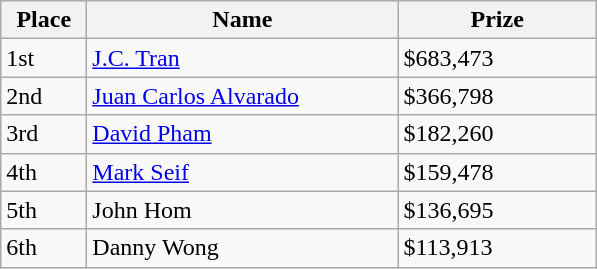<table class="wikitable">
<tr>
<th width="50">Place</th>
<th width="200">Name</th>
<th width="125">Prize</th>
</tr>
<tr>
<td>1st</td>
<td><a href='#'>J.C. Tran</a></td>
<td>$683,473</td>
</tr>
<tr>
<td>2nd</td>
<td><a href='#'>Juan Carlos Alvarado</a></td>
<td>$366,798</td>
</tr>
<tr>
<td>3rd</td>
<td><a href='#'>David Pham</a></td>
<td>$182,260</td>
</tr>
<tr>
<td>4th</td>
<td><a href='#'>Mark Seif</a></td>
<td>$159,478</td>
</tr>
<tr>
<td>5th</td>
<td>John Hom</td>
<td>$136,695</td>
</tr>
<tr>
<td>6th</td>
<td>Danny Wong</td>
<td>$113,913</td>
</tr>
</table>
